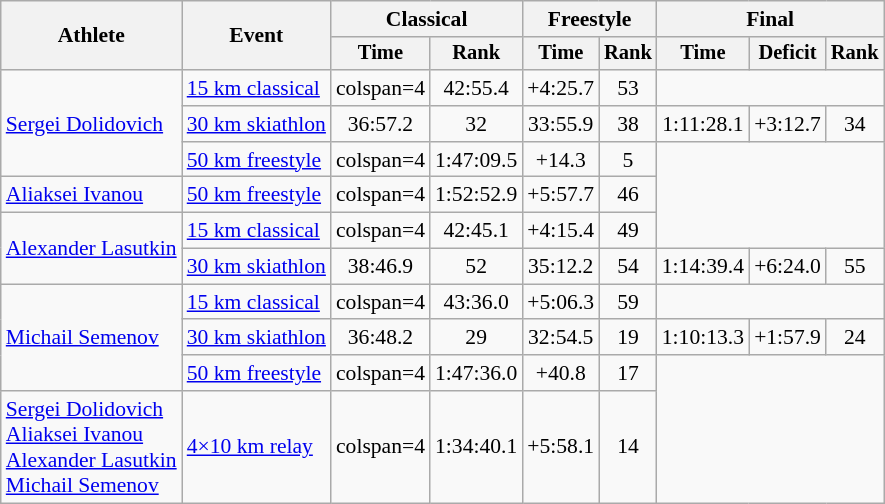<table class="wikitable" style="font-size:90%">
<tr>
<th rowspan=2>Athlete</th>
<th rowspan=2>Event</th>
<th colspan=2>Classical</th>
<th colspan=2>Freestyle</th>
<th colspan=3>Final</th>
</tr>
<tr style="font-size: 95%">
<th>Time</th>
<th>Rank</th>
<th>Time</th>
<th>Rank</th>
<th>Time</th>
<th>Deficit</th>
<th>Rank</th>
</tr>
<tr align=center>
<td align=left rowspan=3><a href='#'>Sergei Dolidovich</a></td>
<td align=left><a href='#'>15 km classical</a></td>
<td>colspan=4 </td>
<td>42:55.4</td>
<td>+4:25.7</td>
<td>53</td>
</tr>
<tr align=center>
<td align=left><a href='#'>30 km skiathlon</a></td>
<td>36:57.2</td>
<td>32</td>
<td>33:55.9</td>
<td>38</td>
<td>1:11:28.1</td>
<td>+3:12.7</td>
<td>34</td>
</tr>
<tr align=center>
<td align=left><a href='#'>50 km freestyle</a></td>
<td>colspan=4 </td>
<td>1:47:09.5</td>
<td>+14.3</td>
<td>5</td>
</tr>
<tr align=center>
<td align=left><a href='#'>Aliaksei Ivanou</a></td>
<td align=left><a href='#'>50 km freestyle</a></td>
<td>colspan=4 </td>
<td>1:52:52.9</td>
<td>+5:57.7</td>
<td>46</td>
</tr>
<tr align=center>
<td align=left rowspan=2><a href='#'>Alexander Lasutkin</a></td>
<td align=left><a href='#'>15 km classical</a></td>
<td>colspan=4 </td>
<td>42:45.1</td>
<td>+4:15.4</td>
<td>49</td>
</tr>
<tr align=center>
<td align=left><a href='#'>30 km skiathlon</a></td>
<td>38:46.9</td>
<td>52</td>
<td>35:12.2</td>
<td>54</td>
<td>1:14:39.4</td>
<td>+6:24.0</td>
<td>55</td>
</tr>
<tr align=center>
<td align=left rowspan=3><a href='#'>Michail Semenov</a></td>
<td align=left><a href='#'>15 km classical</a></td>
<td>colspan=4 </td>
<td>43:36.0</td>
<td>+5:06.3</td>
<td>59</td>
</tr>
<tr align=center>
<td align=left><a href='#'>30 km skiathlon</a></td>
<td>36:48.2</td>
<td>29</td>
<td>32:54.5</td>
<td>19</td>
<td>1:10:13.3</td>
<td>+1:57.9</td>
<td>24</td>
</tr>
<tr align=center>
<td align=left><a href='#'>50 km freestyle</a></td>
<td>colspan=4 </td>
<td>1:47:36.0</td>
<td>+40.8</td>
<td>17</td>
</tr>
<tr align=center>
<td align=left><a href='#'>Sergei Dolidovich</a><br><a href='#'>Aliaksei Ivanou</a><br><a href='#'>Alexander Lasutkin</a><br><a href='#'>Michail Semenov</a></td>
<td align=left><a href='#'>4×10 km relay</a></td>
<td>colspan=4 </td>
<td>1:34:40.1</td>
<td>+5:58.1</td>
<td>14</td>
</tr>
</table>
